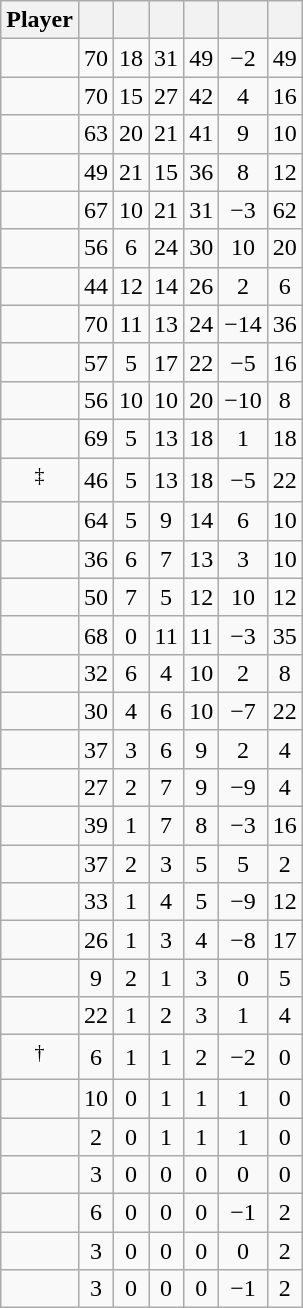<table class="wikitable sortable" style="text-align:center;">
<tr>
<th>Player</th>
<th></th>
<th></th>
<th></th>
<th></th>
<th data-sort-type="number"></th>
<th></th>
</tr>
<tr>
<td></td>
<td>70</td>
<td>18</td>
<td>31</td>
<td>49</td>
<td>−2</td>
<td>49</td>
</tr>
<tr>
<td></td>
<td>70</td>
<td>15</td>
<td>27</td>
<td>42</td>
<td>4</td>
<td>16</td>
</tr>
<tr>
<td></td>
<td>63</td>
<td>20</td>
<td>21</td>
<td>41</td>
<td>9</td>
<td>10</td>
</tr>
<tr>
<td></td>
<td>49</td>
<td>21</td>
<td>15</td>
<td>36</td>
<td>8</td>
<td>12</td>
</tr>
<tr>
<td></td>
<td>67</td>
<td>10</td>
<td>21</td>
<td>31</td>
<td>−3</td>
<td>62</td>
</tr>
<tr>
<td></td>
<td>56</td>
<td>6</td>
<td>24</td>
<td>30</td>
<td>10</td>
<td>20</td>
</tr>
<tr>
<td></td>
<td>44</td>
<td>12</td>
<td>14</td>
<td>26</td>
<td>2</td>
<td>6</td>
</tr>
<tr>
<td></td>
<td>70</td>
<td>11</td>
<td>13</td>
<td>24</td>
<td>−14</td>
<td>36</td>
</tr>
<tr>
<td></td>
<td>57</td>
<td>5</td>
<td>17</td>
<td>22</td>
<td>−5</td>
<td>16</td>
</tr>
<tr>
<td></td>
<td>56</td>
<td>10</td>
<td>10</td>
<td>20</td>
<td>−10</td>
<td>8</td>
</tr>
<tr>
<td></td>
<td>69</td>
<td>5</td>
<td>13</td>
<td>18</td>
<td>1</td>
<td>18</td>
</tr>
<tr>
<td><sup>‡</sup></td>
<td>46</td>
<td>5</td>
<td>13</td>
<td>18</td>
<td>−5</td>
<td>22</td>
</tr>
<tr>
<td></td>
<td>64</td>
<td>5</td>
<td>9</td>
<td>14</td>
<td>6</td>
<td>10</td>
</tr>
<tr>
<td></td>
<td>36</td>
<td>6</td>
<td>7</td>
<td>13</td>
<td>3</td>
<td>10</td>
</tr>
<tr>
<td></td>
<td>50</td>
<td>7</td>
<td>5</td>
<td>12</td>
<td>10</td>
<td>12</td>
</tr>
<tr>
<td></td>
<td>68</td>
<td>0</td>
<td>11</td>
<td>11</td>
<td>−3</td>
<td>35</td>
</tr>
<tr>
<td></td>
<td>32</td>
<td>6</td>
<td>4</td>
<td>10</td>
<td>2</td>
<td>8</td>
</tr>
<tr>
<td></td>
<td>30</td>
<td>4</td>
<td>6</td>
<td>10</td>
<td>−7</td>
<td>22</td>
</tr>
<tr>
<td></td>
<td>37</td>
<td>3</td>
<td>6</td>
<td>9</td>
<td>2</td>
<td>4</td>
</tr>
<tr>
<td></td>
<td>27</td>
<td>2</td>
<td>7</td>
<td>9</td>
<td>−9</td>
<td>4</td>
</tr>
<tr>
<td></td>
<td>39</td>
<td>1</td>
<td>7</td>
<td>8</td>
<td>−3</td>
<td>16</td>
</tr>
<tr>
<td></td>
<td>37</td>
<td>2</td>
<td>3</td>
<td>5</td>
<td>5</td>
<td>2</td>
</tr>
<tr>
<td></td>
<td>33</td>
<td>1</td>
<td>4</td>
<td>5</td>
<td>−9</td>
<td>12</td>
</tr>
<tr>
<td></td>
<td>26</td>
<td>1</td>
<td>3</td>
<td>4</td>
<td>−8</td>
<td>17</td>
</tr>
<tr>
<td></td>
<td>9</td>
<td>2</td>
<td>1</td>
<td>3</td>
<td>0</td>
<td>5</td>
</tr>
<tr>
<td></td>
<td>22</td>
<td>1</td>
<td>2</td>
<td>3</td>
<td>1</td>
<td>4</td>
</tr>
<tr>
<td><sup>†</sup></td>
<td>6</td>
<td>1</td>
<td>1</td>
<td>2</td>
<td>−2</td>
<td>0</td>
</tr>
<tr>
<td></td>
<td>10</td>
<td>0</td>
<td>1</td>
<td>1</td>
<td>1</td>
<td>0</td>
</tr>
<tr>
<td></td>
<td>2</td>
<td>0</td>
<td>1</td>
<td>1</td>
<td>1</td>
<td>0</td>
</tr>
<tr>
<td></td>
<td>3</td>
<td>0</td>
<td>0</td>
<td>0</td>
<td>0</td>
<td>0</td>
</tr>
<tr>
<td></td>
<td>6</td>
<td>0</td>
<td>0</td>
<td>0</td>
<td>−1</td>
<td>2</td>
</tr>
<tr>
<td></td>
<td>3</td>
<td>0</td>
<td>0</td>
<td>0</td>
<td>0</td>
<td>2</td>
</tr>
<tr>
<td></td>
<td>3</td>
<td>0</td>
<td>0</td>
<td>0</td>
<td>−1</td>
<td>2</td>
</tr>
</table>
